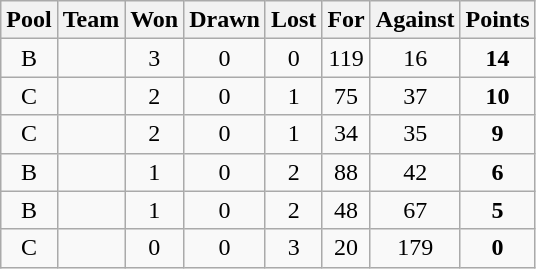<table class="wikitable" style="text-align: center;">
<tr>
<th>Pool</th>
<th>Team</th>
<th>Won</th>
<th>Drawn</th>
<th>Lost</th>
<th>For</th>
<th>Against</th>
<th>Points</th>
</tr>
<tr>
<td>B</td>
<td align="left"></td>
<td>3</td>
<td>0</td>
<td>0</td>
<td>119</td>
<td>16</td>
<td><strong>14</strong></td>
</tr>
<tr>
<td>C</td>
<td align="left"></td>
<td>2</td>
<td>0</td>
<td>1</td>
<td>75</td>
<td>37</td>
<td><strong>10</strong></td>
</tr>
<tr>
<td>C</td>
<td align="left"></td>
<td>2</td>
<td>0</td>
<td>1</td>
<td>34</td>
<td>35</td>
<td><strong>9</strong></td>
</tr>
<tr>
<td>B</td>
<td align="left"></td>
<td>1</td>
<td>0</td>
<td>2</td>
<td>88</td>
<td>42</td>
<td><strong>6</strong></td>
</tr>
<tr>
<td>B</td>
<td align="left"></td>
<td>1</td>
<td>0</td>
<td>2</td>
<td>48</td>
<td>67</td>
<td><strong>5</strong></td>
</tr>
<tr>
<td>C</td>
<td align="left"></td>
<td>0</td>
<td>0</td>
<td>3</td>
<td>20</td>
<td>179</td>
<td><strong>0</strong></td>
</tr>
</table>
